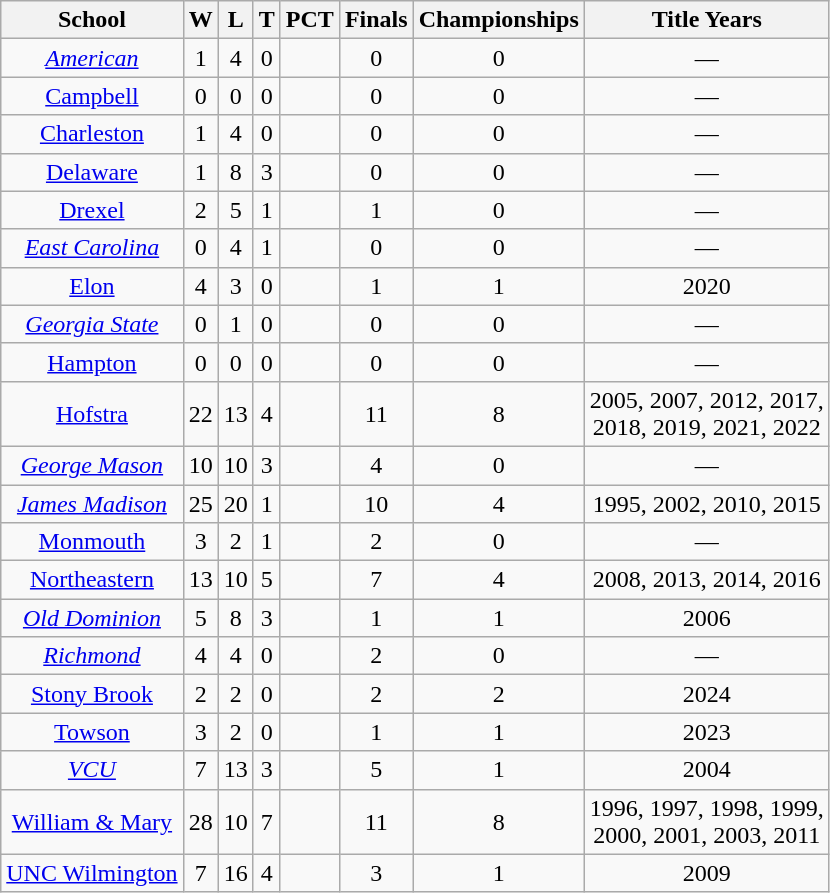<table class="wikitable sortable" style="text-align:center">
<tr>
<th>School</th>
<th>W</th>
<th>L</th>
<th>T</th>
<th>PCT</th>
<th>Finals</th>
<th>Championships</th>
<th>Title Years</th>
</tr>
<tr>
<td><em><a href='#'>American</a></em></td>
<td>1</td>
<td>4</td>
<td>0</td>
<td></td>
<td>0</td>
<td>0</td>
<td>—</td>
</tr>
<tr>
<td><a href='#'>Campbell</a></td>
<td>0</td>
<td>0</td>
<td>0</td>
<td></td>
<td>0</td>
<td>0</td>
<td>—</td>
</tr>
<tr>
<td><a href='#'>Charleston</a></td>
<td>1</td>
<td>4</td>
<td>0</td>
<td></td>
<td>0</td>
<td>0</td>
<td>—</td>
</tr>
<tr>
<td><a href='#'>Delaware</a></td>
<td>1</td>
<td>8</td>
<td>3</td>
<td></td>
<td>0</td>
<td>0</td>
<td>—</td>
</tr>
<tr>
<td><a href='#'>Drexel</a></td>
<td>2</td>
<td>5</td>
<td>1</td>
<td></td>
<td>1</td>
<td>0</td>
<td>—</td>
</tr>
<tr>
<td><em><a href='#'>East Carolina</a></em></td>
<td>0</td>
<td>4</td>
<td>1</td>
<td></td>
<td>0</td>
<td>0</td>
<td>—</td>
</tr>
<tr>
<td><a href='#'>Elon</a></td>
<td>4</td>
<td>3</td>
<td>0</td>
<td></td>
<td>1</td>
<td>1</td>
<td>2020</td>
</tr>
<tr>
<td><em><a href='#'>Georgia State</a></em></td>
<td>0</td>
<td>1</td>
<td>0</td>
<td></td>
<td>0</td>
<td>0</td>
<td>—</td>
</tr>
<tr>
<td><a href='#'>Hampton</a></td>
<td>0</td>
<td>0</td>
<td>0</td>
<td></td>
<td>0</td>
<td>0</td>
<td>—</td>
</tr>
<tr>
<td><a href='#'>Hofstra</a></td>
<td>22</td>
<td>13</td>
<td>4</td>
<td></td>
<td>11</td>
<td>8</td>
<td>2005, 2007, 2012, 2017,<br>2018, 2019, 2021, 2022</td>
</tr>
<tr>
<td><em><a href='#'>George Mason</a></em></td>
<td>10</td>
<td>10</td>
<td>3</td>
<td></td>
<td>4</td>
<td>0</td>
<td>—</td>
</tr>
<tr>
<td><em><a href='#'>James Madison</a></em></td>
<td>25</td>
<td>20</td>
<td>1</td>
<td></td>
<td>10</td>
<td>4</td>
<td>1995, 2002, 2010, 2015</td>
</tr>
<tr>
<td><a href='#'>Monmouth</a></td>
<td>3</td>
<td>2</td>
<td>1</td>
<td></td>
<td>2</td>
<td>0</td>
<td>—</td>
</tr>
<tr>
<td><a href='#'>Northeastern</a></td>
<td>13</td>
<td>10</td>
<td>5</td>
<td></td>
<td>7</td>
<td>4</td>
<td>2008, 2013, 2014, 2016</td>
</tr>
<tr>
<td><em><a href='#'>Old Dominion</a></em></td>
<td>5</td>
<td>8</td>
<td>3</td>
<td></td>
<td>1</td>
<td>1</td>
<td>2006</td>
</tr>
<tr>
<td><em><a href='#'>Richmond</a></em></td>
<td>4</td>
<td>4</td>
<td>0</td>
<td></td>
<td>2</td>
<td>0</td>
<td>—</td>
</tr>
<tr>
<td><a href='#'>Stony Brook</a></td>
<td>2</td>
<td>2</td>
<td>0</td>
<td></td>
<td>2</td>
<td>2</td>
<td>2024</td>
</tr>
<tr>
<td><a href='#'>Towson</a></td>
<td>3</td>
<td>2</td>
<td>0</td>
<td></td>
<td>1</td>
<td>1</td>
<td>2023</td>
</tr>
<tr>
<td><em><a href='#'>VCU</a></em></td>
<td>7</td>
<td>13</td>
<td>3</td>
<td></td>
<td>5</td>
<td>1</td>
<td>2004</td>
</tr>
<tr>
<td><a href='#'>William & Mary</a></td>
<td>28</td>
<td>10</td>
<td>7</td>
<td></td>
<td>11</td>
<td>8</td>
<td>1996, 1997, 1998, 1999,<br>2000, 2001, 2003, 2011</td>
</tr>
<tr>
<td><a href='#'>UNC Wilmington</a></td>
<td>7</td>
<td>16</td>
<td>4</td>
<td></td>
<td>3</td>
<td>1</td>
<td>2009</td>
</tr>
</table>
